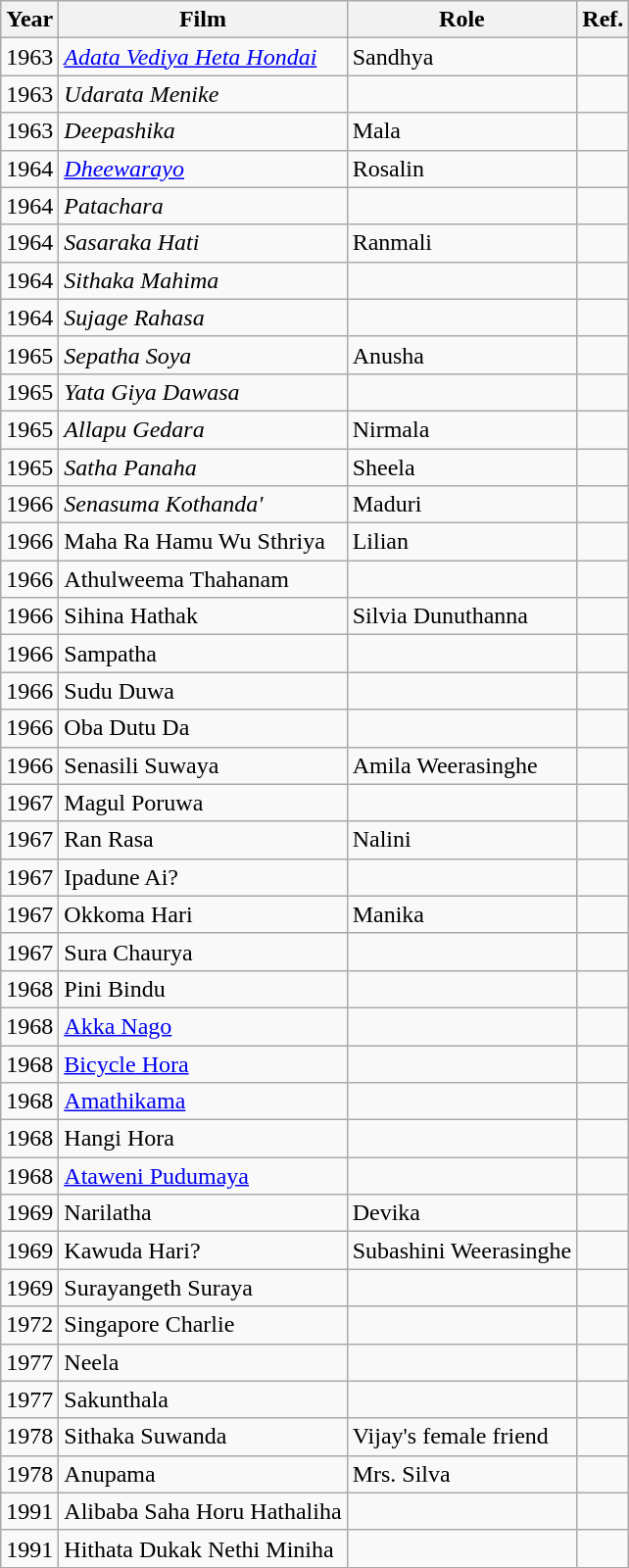<table class="wikitable">
<tr>
<th>Year</th>
<th>Film</th>
<th>Role</th>
<th>Ref.</th>
</tr>
<tr>
<td>1963</td>
<td><em><a href='#'>Adata Vediya Heta Hondai</a></em></td>
<td>Sandhya</td>
<td></td>
</tr>
<tr>
<td>1963</td>
<td><em>Udarata Menike</em></td>
<td></td>
<td></td>
</tr>
<tr>
<td>1963</td>
<td><em>Deepashika</em></td>
<td>Mala</td>
<td></td>
</tr>
<tr>
<td>1964</td>
<td><em><a href='#'>Dheewarayo</a></em></td>
<td>Rosalin</td>
<td></td>
</tr>
<tr>
<td>1964</td>
<td><em>Patachara</em></td>
<td></td>
<td></td>
</tr>
<tr>
<td>1964</td>
<td><em>Sasaraka Hati</em></td>
<td>Ranmali</td>
<td></td>
</tr>
<tr>
<td>1964</td>
<td><em>Sithaka Mahima</em></td>
<td></td>
<td></td>
</tr>
<tr>
<td>1964</td>
<td><em>Sujage Rahasa</em></td>
<td></td>
<td></td>
</tr>
<tr>
<td>1965</td>
<td><em>Sepatha Soya</em></td>
<td>Anusha</td>
<td></td>
</tr>
<tr>
<td>1965</td>
<td><em>Yata Giya Dawasa</em></td>
<td></td>
<td></td>
</tr>
<tr>
<td>1965</td>
<td><em>Allapu Gedara</em></td>
<td>Nirmala</td>
<td></td>
</tr>
<tr>
<td>1965</td>
<td><em>Satha Panaha</em></td>
<td>Sheela</td>
<td></td>
</tr>
<tr>
<td>1966</td>
<td><em>Senasuma Kothanda'</td>
<td>Maduri</td>
<td></td>
</tr>
<tr>
<td>1966</td>
<td></em>Maha Ra Hamu Wu Sthriya<em></td>
<td>Lilian</td>
<td></td>
</tr>
<tr>
<td>1966</td>
<td></em>Athulweema Thahanam<em></td>
<td></td>
<td></td>
</tr>
<tr>
<td>1966</td>
<td></em>Sihina Hathak<em></td>
<td>Silvia Dunuthanna</td>
<td></td>
</tr>
<tr>
<td>1966</td>
<td></em>Sampatha<em></td>
<td></td>
<td></td>
</tr>
<tr>
<td>1966</td>
<td></em>Sudu Duwa<em></td>
<td></td>
<td></td>
</tr>
<tr>
<td>1966</td>
<td></em>Oba Dutu Da<em></td>
<td></td>
<td></td>
</tr>
<tr>
<td>1966</td>
<td></em>Senasili Suwaya<em></td>
<td>Amila Weerasinghe</td>
<td></td>
</tr>
<tr>
<td>1967</td>
<td></em>Magul Poruwa<em></td>
<td></td>
<td></td>
</tr>
<tr>
<td>1967</td>
<td></em>Ran Rasa<em></td>
<td>Nalini</td>
<td></td>
</tr>
<tr>
<td>1967</td>
<td></em>Ipadune Ai?<em></td>
<td></td>
<td></td>
</tr>
<tr>
<td>1967</td>
<td></em>Okkoma Hari<em></td>
<td>Manika</td>
<td></td>
</tr>
<tr>
<td>1967</td>
<td></em>Sura Chaurya<em></td>
<td></td>
<td></td>
</tr>
<tr>
<td>1968</td>
<td></em>Pini Bindu<em></td>
<td></td>
<td></td>
</tr>
<tr>
<td>1968</td>
<td></em><a href='#'>Akka Nago</a><em></td>
<td></td>
<td></td>
</tr>
<tr>
<td>1968</td>
<td></em><a href='#'>Bicycle Hora</a><em></td>
<td></td>
<td></td>
</tr>
<tr>
<td>1968</td>
<td></em><a href='#'>Amathikama</a><em></td>
<td></td>
<td></td>
</tr>
<tr>
<td>1968</td>
<td></em>Hangi Hora<em></td>
<td></td>
<td></td>
</tr>
<tr>
<td>1968</td>
<td></em><a href='#'>Ataweni Pudumaya</a><em></td>
<td></td>
<td></td>
</tr>
<tr>
<td>1969</td>
<td></em>Narilatha<em></td>
<td>Devika</td>
<td></td>
</tr>
<tr>
<td>1969</td>
<td></em>Kawuda Hari?<em></td>
<td>Subashini Weerasinghe</td>
<td></td>
</tr>
<tr>
<td>1969</td>
<td></em>Surayangeth Suraya<em></td>
<td></td>
<td></td>
</tr>
<tr>
<td>1972</td>
<td></em>Singapore Charlie<em></td>
<td></td>
<td></td>
</tr>
<tr>
<td>1977</td>
<td></em>Neela<em></td>
<td></td>
<td></td>
</tr>
<tr>
<td>1977</td>
<td></em>Sakunthala<em></td>
<td></td>
<td></td>
</tr>
<tr>
<td>1978</td>
<td></em>Sithaka Suwanda<em></td>
<td>Vijay's female friend</td>
<td></td>
</tr>
<tr>
<td>1978</td>
<td></em>Anupama<em></td>
<td>Mrs. Silva</td>
<td></td>
</tr>
<tr>
<td>1991</td>
<td></em>Alibaba Saha Horu Hathaliha<em></td>
<td></td>
<td></td>
</tr>
<tr>
<td>1991</td>
<td></em>Hithata Dukak Nethi Miniha<em></td>
<td></td>
<td></td>
</tr>
</table>
